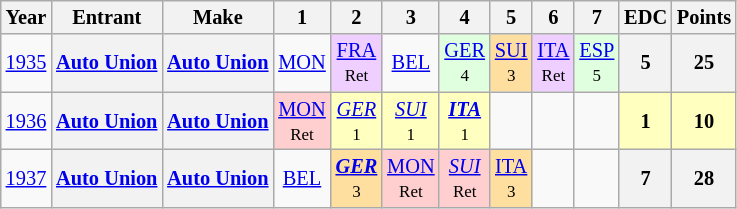<table class="wikitable" style="text-align:center; font-size:85%">
<tr>
<th scope=col>Year</th>
<th scope=col>Entrant</th>
<th scope=col>Make</th>
<th scope=col>1</th>
<th scope=col>2</th>
<th scope=col>3</th>
<th scope=col>4</th>
<th scope=col>5</th>
<th scope=col>6</th>
<th scope=col>7</th>
<th scope=col>EDC</th>
<th scope=col>Points</th>
</tr>
<tr>
<td><a href='#'>1935</a></td>
<th nowrap><a href='#'>Auto Union</a></th>
<th nowrap><a href='#'>Auto Union</a></th>
<td><a href='#'>MON</a></td>
<td style="background:#efcfff;"><a href='#'>FRA</a><br><small>Ret</small></td>
<td><a href='#'>BEL</a></td>
<td style="background:#dfffdf;"><a href='#'>GER</a><br><small>4</small></td>
<td style="background:#ffdf9f;"><a href='#'>SUI</a><br><small>3</small></td>
<td style="background:#efcfff;"><a href='#'>ITA</a><br><small>Ret</small></td>
<td style="background:#dfffdf;"><a href='#'>ESP</a><br><small>5</small></td>
<th>5</th>
<th>25</th>
</tr>
<tr>
<td><a href='#'>1936</a></td>
<th nowrap><a href='#'>Auto Union</a></th>
<th nowrap><a href='#'>Auto Union</a></th>
<td style="background:#ffcfcf;"><a href='#'>MON</a><br><small>Ret</small></td>
<td style="background:#ffffbf;"><em><a href='#'>GER</a></em><br><small>1</small></td>
<td style="background:#ffffbf;"><em><a href='#'>SUI</a></em><br><small>1</small></td>
<td style="background:#ffffbf;"><a href='#'><strong><em>ITA</em></strong></a><br><small>1</small></td>
<td></td>
<td></td>
<td></td>
<td style="background:#ffffbf;"><strong>1</strong></td>
<td style="background:#ffffbf;"><strong>10</strong></td>
</tr>
<tr>
<td><a href='#'>1937</a></td>
<th nowrap><a href='#'>Auto Union</a></th>
<th nowrap><a href='#'>Auto Union</a></th>
<td><a href='#'>BEL</a><br><small></small></td>
<td style="background:#ffdf9f;"><a href='#'><strong><em>GER</em></strong></a><br><small>3</small></td>
<td style="background:#ffcfcf;"><a href='#'>MON</a><br><small>Ret</small></td>
<td style="background:#ffcfcf;"><em><a href='#'>SUI</a></em><br><small>Ret</small></td>
<td style="background:#ffdf9f;"><a href='#'>ITA</a><br><small>3</small></td>
<td></td>
<td></td>
<th>7</th>
<th>28</th>
</tr>
</table>
